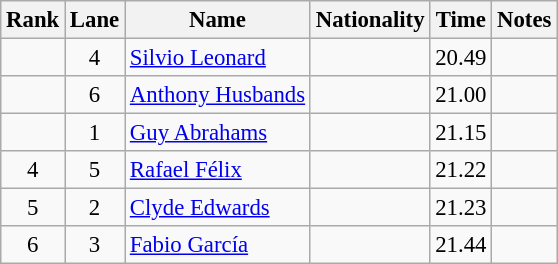<table class="wikitable sortable" style="text-align:center;font-size:95%">
<tr>
<th>Rank</th>
<th>Lane</th>
<th>Name</th>
<th>Nationality</th>
<th>Time</th>
<th>Notes</th>
</tr>
<tr>
<td></td>
<td>4</td>
<td align=left><a href='#'>Silvio Leonard</a></td>
<td align=left></td>
<td>20.49</td>
<td></td>
</tr>
<tr>
<td></td>
<td>6</td>
<td align=left><a href='#'>Anthony Husbands</a></td>
<td align=left></td>
<td>21.00</td>
<td></td>
</tr>
<tr>
<td></td>
<td>1</td>
<td align=left><a href='#'>Guy Abrahams</a></td>
<td align=left></td>
<td>21.15</td>
<td></td>
</tr>
<tr>
<td>4</td>
<td>5</td>
<td align=left><a href='#'>Rafael Félix</a></td>
<td align=left></td>
<td>21.22</td>
<td></td>
</tr>
<tr>
<td>5</td>
<td>2</td>
<td align=left><a href='#'>Clyde Edwards</a></td>
<td align=left></td>
<td>21.23</td>
<td></td>
</tr>
<tr>
<td>6</td>
<td>3</td>
<td align=left><a href='#'>Fabio García</a></td>
<td align=left></td>
<td>21.44</td>
<td></td>
</tr>
</table>
